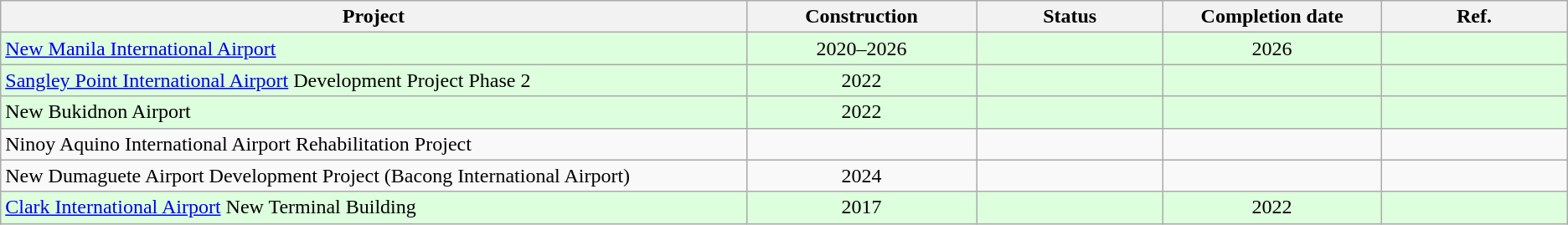<table class="wikitable">
<tr>
<th scope="col" style="width:20%;">Project</th>
<th scope="col" style="width:5%;">Construction</th>
<th scope="col" style="width:5%;">Status</th>
<th scope="col" style="width:5%;">Completion date</th>
<th scope="col" style="width:5%;">Ref.</th>
</tr>
<tr style="background-color:#dfd;">
<td><a href='#'>New Manila International Airport</a></td>
<td style="text-align:center;">2020–2026</td>
<td></td>
<td style="text-align:center;">2026</td>
<td></td>
</tr>
<tr style="background-color:#dfd;">
<td><a href='#'>Sangley Point International Airport</a> Development Project Phase 2</td>
<td style="text-align:center;">2022</td>
<td></td>
<td></td>
<td></td>
</tr>
<tr style="background-color:#dfd;">
<td>New Bukidnon Airport</td>
<td style="text-align:center;">2022</td>
<td></td>
<td style="text-align:center;"></td>
<td></td>
</tr>
<tr>
<td>Ninoy Aquino International Airport Rehabilitation Project</td>
<td style="text-align:center;"></td>
<td></td>
<td style="text-align:center;"></td>
<td></td>
</tr>
<tr>
<td>New Dumaguete Airport Development Project (Bacong International Airport)</td>
<td style="text-align:center;">2024</td>
<td></td>
<td style="text-align:center;"></td>
<td></td>
</tr>
<tr style="background-color:#dfd;">
<td><a href='#'>Clark International Airport</a> New Terminal Building</td>
<td style="text-align:center;">2017</td>
<td></td>
<td style="text-align:center;">2022</td>
<td></td>
</tr>
</table>
